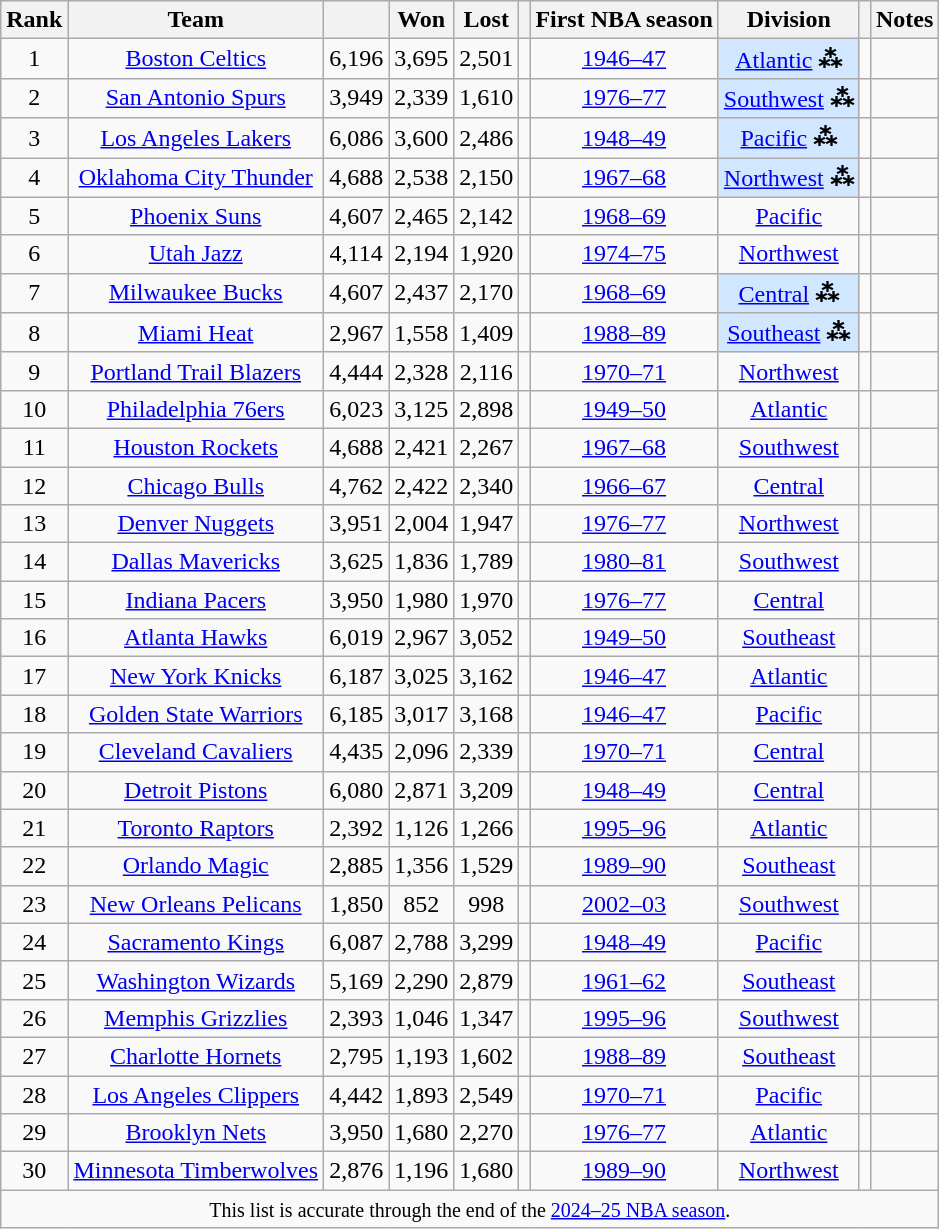<table class="wikitable sortable" style="text-align: center;">
<tr align="center">
<th>Rank</th>
<th>Team</th>
<th></th>
<th>Won</th>
<th>Lost</th>
<th></th>
<th>First NBA season</th>
<th>Division</th>
<th></th>
<th>Notes</th>
</tr>
<tr>
<td>1</td>
<td><a href='#'>Boston Celtics</a></td>
<td>6,196</td>
<td>3,695</td>
<td>2,501</td>
<td></td>
<td><a href='#'>1946–47</a></td>
<td bgcolor="#D0E7FF"><a href='#'>Atlantic</a> <strong>⁂</strong></td>
<td></td>
<td></td>
</tr>
<tr>
<td>2</td>
<td><a href='#'>San Antonio Spurs</a></td>
<td>3,949</td>
<td>2,339</td>
<td>1,610</td>
<td></td>
<td><a href='#'>1976–77</a></td>
<td bgcolor="#D0E7FF"><a href='#'>Southwest</a> <strong>⁂</strong></td>
<td></td>
<td></td>
</tr>
<tr>
<td>3</td>
<td><a href='#'>Los Angeles Lakers</a></td>
<td>6,086</td>
<td>3,600</td>
<td>2,486</td>
<td></td>
<td><a href='#'>1948–49</a></td>
<td bgcolor="#D0E7FF"><a href='#'>Pacific</a> <strong>⁂</strong></td>
<td></td>
<td></td>
</tr>
<tr>
<td>4</td>
<td><a href='#'>Oklahoma City Thunder</a></td>
<td>4,688</td>
<td>2,538</td>
<td>2,150</td>
<td></td>
<td><a href='#'>1967–68</a></td>
<td bgcolor="#D0E7FF"><a href='#'>Northwest</a> <strong>⁂</strong></td>
<td></td>
<td></td>
</tr>
<tr>
<td>5</td>
<td><a href='#'>Phoenix Suns</a></td>
<td>4,607</td>
<td>2,465</td>
<td>2,142</td>
<td></td>
<td><a href='#'>1968–69</a></td>
<td><a href='#'>Pacific</a></td>
<td></td>
<td></td>
</tr>
<tr>
<td>6</td>
<td><a href='#'>Utah Jazz</a></td>
<td>4,114</td>
<td>2,194</td>
<td>1,920</td>
<td></td>
<td><a href='#'>1974–75</a></td>
<td><a href='#'>Northwest</a></td>
<td></td>
<td></td>
</tr>
<tr>
<td>7</td>
<td><a href='#'>Milwaukee Bucks</a></td>
<td>4,607</td>
<td>2,437</td>
<td>2,170</td>
<td></td>
<td><a href='#'>1968–69</a></td>
<td bgcolor="#D0E7FF"><a href='#'>Central</a> <strong>⁂</strong></td>
<td></td>
<td></td>
</tr>
<tr>
<td>8</td>
<td><a href='#'>Miami Heat</a></td>
<td>2,967</td>
<td>1,558</td>
<td>1,409</td>
<td></td>
<td><a href='#'>1988–89</a></td>
<td bgcolor="#D0E7FF"><a href='#'>Southeast</a> <strong>⁂</strong></td>
<td></td>
<td></td>
</tr>
<tr>
<td>9</td>
<td><a href='#'>Portland Trail Blazers</a></td>
<td>4,444</td>
<td>2,328</td>
<td>2,116</td>
<td></td>
<td><a href='#'>1970–71</a></td>
<td><a href='#'>Northwest</a></td>
<td></td>
<td></td>
</tr>
<tr>
<td>10</td>
<td><a href='#'>Philadelphia 76ers</a></td>
<td>6,023</td>
<td>3,125</td>
<td>2,898</td>
<td></td>
<td><a href='#'>1949–50</a></td>
<td><a href='#'>Atlantic</a></td>
<td></td>
<td></td>
</tr>
<tr>
<td>11</td>
<td><a href='#'>Houston Rockets</a></td>
<td>4,688</td>
<td>2,421</td>
<td>2,267</td>
<td></td>
<td><a href='#'>1967–68</a></td>
<td><a href='#'>Southwest</a></td>
<td></td>
<td></td>
</tr>
<tr>
<td>12</td>
<td><a href='#'>Chicago Bulls</a></td>
<td>4,762</td>
<td>2,422</td>
<td>2,340</td>
<td></td>
<td><a href='#'>1966–67</a></td>
<td><a href='#'>Central</a></td>
<td></td>
<td></td>
</tr>
<tr>
<td>13</td>
<td><a href='#'>Denver Nuggets</a></td>
<td>3,951</td>
<td>2,004</td>
<td>1,947</td>
<td></td>
<td><a href='#'>1976–77</a></td>
<td><a href='#'>Northwest</a></td>
<td></td>
<td></td>
</tr>
<tr>
<td>14</td>
<td><a href='#'>Dallas Mavericks</a></td>
<td>3,625</td>
<td>1,836</td>
<td>1,789</td>
<td></td>
<td><a href='#'>1980–81</a></td>
<td><a href='#'>Southwest</a></td>
<td></td>
<td></td>
</tr>
<tr>
<td>15</td>
<td><a href='#'>Indiana Pacers</a></td>
<td>3,950</td>
<td>1,980</td>
<td>1,970</td>
<td></td>
<td><a href='#'>1976–77</a></td>
<td><a href='#'>Central</a></td>
<td></td>
<td></td>
</tr>
<tr>
<td>16</td>
<td><a href='#'>Atlanta Hawks</a></td>
<td>6,019</td>
<td>2,967</td>
<td>3,052</td>
<td></td>
<td><a href='#'>1949–50</a></td>
<td><a href='#'>Southeast</a></td>
<td></td>
<td></td>
</tr>
<tr>
<td>17</td>
<td><a href='#'>New York Knicks</a></td>
<td>6,187</td>
<td>3,025</td>
<td>3,162</td>
<td></td>
<td><a href='#'>1946–47</a></td>
<td><a href='#'>Atlantic</a></td>
<td></td>
<td></td>
</tr>
<tr>
<td>18</td>
<td><a href='#'>Golden State Warriors</a></td>
<td>6,185</td>
<td>3,017</td>
<td>3,168</td>
<td></td>
<td><a href='#'>1946–47</a></td>
<td><a href='#'>Pacific</a></td>
<td></td>
<td></td>
</tr>
<tr>
<td>19</td>
<td><a href='#'>Cleveland Cavaliers</a></td>
<td>4,435</td>
<td>2,096</td>
<td>2,339</td>
<td></td>
<td><a href='#'>1970–71</a></td>
<td><a href='#'>Central</a></td>
<td></td>
<td></td>
</tr>
<tr>
<td>20</td>
<td><a href='#'>Detroit Pistons</a></td>
<td>6,080</td>
<td>2,871</td>
<td>3,209</td>
<td></td>
<td><a href='#'>1948–49</a></td>
<td><a href='#'>Central</a></td>
<td></td>
<td></td>
</tr>
<tr>
<td>21</td>
<td><a href='#'>Toronto Raptors</a></td>
<td>2,392</td>
<td>1,126</td>
<td>1,266</td>
<td></td>
<td><a href='#'>1995–96</a></td>
<td><a href='#'>Atlantic</a></td>
<td></td>
<td></td>
</tr>
<tr>
<td>22</td>
<td><a href='#'>Orlando Magic</a></td>
<td>2,885</td>
<td>1,356</td>
<td>1,529</td>
<td></td>
<td><a href='#'>1989–90</a></td>
<td><a href='#'>Southeast</a></td>
<td></td>
<td></td>
</tr>
<tr>
<td>23</td>
<td><a href='#'>New Orleans Pelicans</a></td>
<td>1,850</td>
<td>852</td>
<td>998</td>
<td></td>
<td><a href='#'>2002–03</a></td>
<td><a href='#'>Southwest</a></td>
<td></td>
<td></td>
</tr>
<tr>
<td>24</td>
<td><a href='#'>Sacramento Kings</a></td>
<td>6,087</td>
<td>2,788</td>
<td>3,299</td>
<td></td>
<td><a href='#'>1948–49</a></td>
<td><a href='#'>Pacific</a></td>
<td></td>
<td></td>
</tr>
<tr>
<td>25</td>
<td><a href='#'>Washington Wizards</a></td>
<td>5,169</td>
<td>2,290</td>
<td>2,879</td>
<td></td>
<td><a href='#'>1961–62</a></td>
<td><a href='#'>Southeast</a></td>
<td></td>
<td></td>
</tr>
<tr>
<td>26</td>
<td><a href='#'>Memphis Grizzlies</a></td>
<td>2,393</td>
<td>1,046</td>
<td>1,347</td>
<td></td>
<td><a href='#'>1995–96</a></td>
<td><a href='#'>Southwest</a></td>
<td></td>
<td></td>
</tr>
<tr>
<td>27</td>
<td><a href='#'>Charlotte Hornets</a></td>
<td>2,795</td>
<td>1,193</td>
<td>1,602</td>
<td></td>
<td><a href='#'>1988–89</a></td>
<td><a href='#'>Southeast</a></td>
<td></td>
<td></td>
</tr>
<tr>
<td>28</td>
<td><a href='#'>Los Angeles Clippers</a></td>
<td>4,442</td>
<td>1,893</td>
<td>2,549</td>
<td></td>
<td><a href='#'>1970–71</a></td>
<td><a href='#'>Pacific</a></td>
<td></td>
<td></td>
</tr>
<tr>
<td>29</td>
<td><a href='#'>Brooklyn Nets</a></td>
<td>3,950</td>
<td>1,680</td>
<td>2,270</td>
<td></td>
<td><a href='#'>1976–77</a></td>
<td><a href='#'>Atlantic</a></td>
<td></td>
<td></td>
</tr>
<tr>
<td>30</td>
<td><a href='#'>Minnesota Timberwolves</a></td>
<td>2,876</td>
<td>1,196</td>
<td>1,680</td>
<td></td>
<td><a href='#'>1989–90</a></td>
<td><a href='#'>Northwest</a></td>
<td></td>
<td></td>
</tr>
<tr class="sortbottom">
<td colspan="10" align="center"><small>This list is accurate through the end of the <a href='#'>2024–25 NBA season</a>.</small></td>
</tr>
</table>
